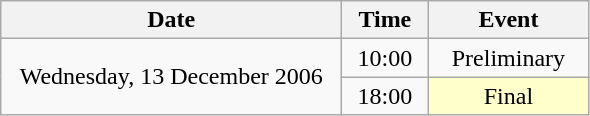<table class = "wikitable" style="text-align:center;">
<tr>
<th width=220>Date</th>
<th width=50>Time</th>
<th width=100>Event</th>
</tr>
<tr>
<td rowspan=2>Wednesday, 13 December 2006</td>
<td>10:00</td>
<td>Preliminary</td>
</tr>
<tr>
<td>18:00</td>
<td bgcolor=ffffcc>Final</td>
</tr>
</table>
